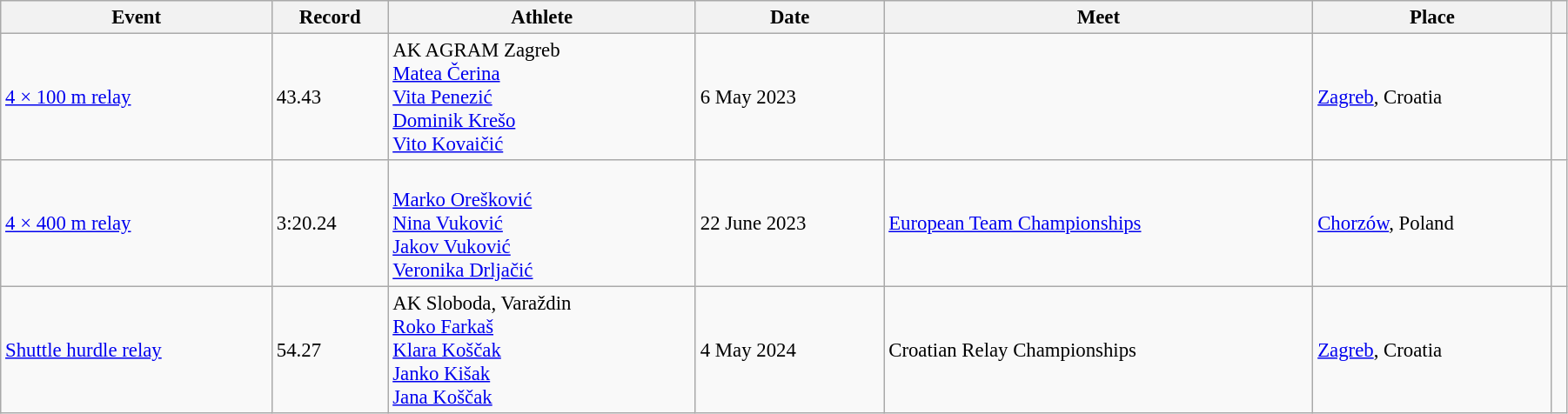<table class="wikitable" style="font-size: 95%; width: 95%;">
<tr>
<th>Event</th>
<th>Record</th>
<th>Athlete</th>
<th>Date</th>
<th>Meet</th>
<th>Place</th>
<th></th>
</tr>
<tr>
<td><a href='#'>4 × 100 m relay</a></td>
<td>43.43</td>
<td>AK AGRAM Zagreb<br><a href='#'>Matea Čerina</a><br><a href='#'>Vita Penezić</a><br><a href='#'>Dominik Krešo</a><br><a href='#'>Vito Kovaičić</a></td>
<td>6 May 2023</td>
<td></td>
<td><a href='#'>Zagreb</a>, Croatia</td>
<td></td>
</tr>
<tr>
<td><a href='#'>4 × 400 m relay</a></td>
<td>3:20.24</td>
<td><br><a href='#'>Marko Orešković</a><br><a href='#'>Nina Vuković</a><br><a href='#'>Jakov Vuković</a><br><a href='#'>Veronika Drljačić</a></td>
<td>22 June 2023</td>
<td><a href='#'>European Team Championships</a></td>
<td><a href='#'>Chorzów</a>, Poland</td>
<td></td>
</tr>
<tr>
<td><a href='#'>Shuttle hurdle relay</a></td>
<td>54.27</td>
<td>AK Sloboda, Varaždin<br><a href='#'>Roko Farkaš</a><br><a href='#'>Klara Koščak</a><br><a href='#'>Janko Kišak</a><br><a href='#'>Jana Koščak</a></td>
<td>4 May 2024</td>
<td>Croatian Relay Championships</td>
<td><a href='#'>Zagreb</a>, Croatia</td>
<td></td>
</tr>
</table>
